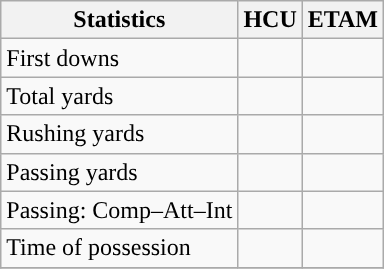<table class="wikitable" style="float: left;">
<tr>
<th>Statistics</th>
<th>HCU</th>
<th>ETAM</th>
</tr>
<tr>
<td>First downs</td>
<td></td>
<td></td>
</tr>
<tr>
<td>Total yards</td>
<td></td>
<td></td>
</tr>
<tr>
<td>Rushing yards</td>
<td></td>
<td></td>
</tr>
<tr>
<td>Passing yards</td>
<td></td>
<td></td>
</tr>
<tr>
<td>Passing: Comp–Att–Int</td>
<td></td>
<td></td>
</tr>
<tr>
<td>Time of possession</td>
<td></td>
<td></td>
</tr>
<tr>
</tr>
</table>
